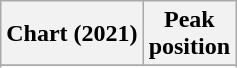<table class="wikitable plainrowheaders" style="text-align:center;">
<tr>
<th>Chart (2021)</th>
<th>Peak<br>position</th>
</tr>
<tr>
</tr>
<tr>
</tr>
</table>
